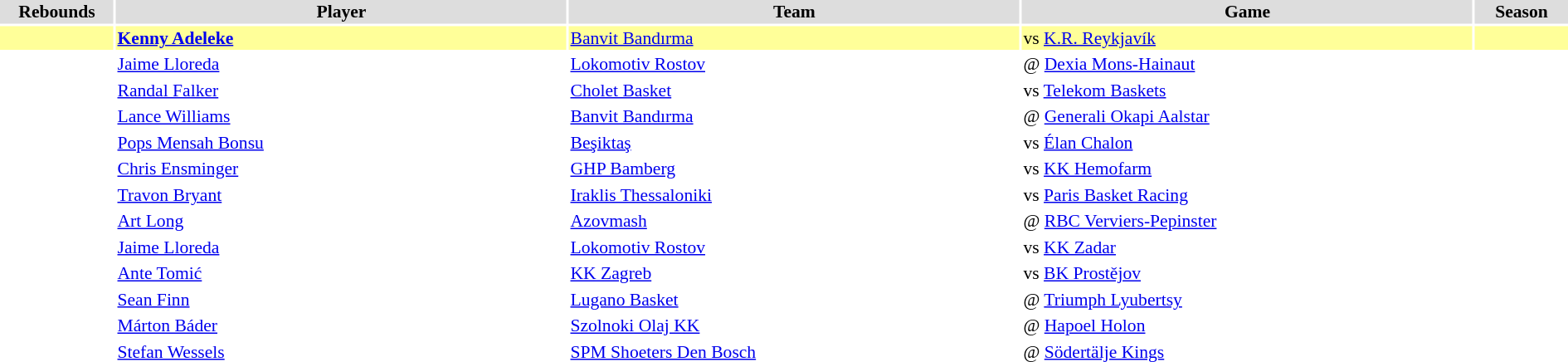<table class="sortable"  style="font-size:90%; margin:0; width:100%; margin:auto;">
<tr style="background:#ddd;">
<th width=50>Rebounds</th>
<th width=250>Player</th>
<th width=250>Team</th>
<th width=250>Game</th>
<th width=50>Season</th>
</tr>
<tr style="background:#ff9;">
<td></td>
<td style="text-align:left;"> <strong><a href='#'>Kenny Adeleke</a></strong></td>
<td style="text-align:left;"> <a href='#'>Banvit Bandırma</a></td>
<td style="text-align:left;">vs   <a href='#'>K.R. Reykjavík</a></td>
<td></td>
</tr>
<tr>
<td></td>
<td style="text-align:left;"> <a href='#'>Jaime Lloreda</a></td>
<td style="text-align:left;"> <a href='#'>Lokomotiv Rostov</a></td>
<td style="text-align:left;">@  <a href='#'>Dexia Mons-Hainaut</a></td>
<td></td>
</tr>
<tr>
<td></td>
<td style="text-align:left;"> <a href='#'>Randal Falker</a></td>
<td style="text-align:left;"> <a href='#'>Cholet Basket</a></td>
<td style="text-align:left;">vs  <a href='#'>Telekom Baskets</a></td>
<td></td>
</tr>
<tr>
<td></td>
<td style="text-align:left;"> <a href='#'>Lance Williams</a></td>
<td style="text-align:left;"> <a href='#'>Banvit Bandırma</a></td>
<td style="text-align:left;">@  <a href='#'>Generali Okapi Aalstar</a></td>
<td></td>
</tr>
<tr>
<td></td>
<td style="text-align:left;"> <a href='#'>Pops Mensah Bonsu</a></td>
<td style="text-align:left;"> <a href='#'>Beşiktaş</a></td>
<td style="text-align:left;">vs  <a href='#'>Élan Chalon</a></td>
<td></td>
</tr>
<tr>
<td></td>
<td style="text-align:left;"> <a href='#'>Chris Ensminger</a></td>
<td style="text-align:left;"> <a href='#'>GHP Bamberg</a></td>
<td style="text-align:left;">vs <a href='#'>KK Hemofarm</a></td>
<td></td>
</tr>
<tr>
<td></td>
<td style="text-align:left;"> <a href='#'>Travon Bryant</a></td>
<td style="text-align:left;"> <a href='#'>Iraklis Thessaloniki</a></td>
<td style="text-align:left;">vs  <a href='#'>Paris Basket Racing</a></td>
<td></td>
</tr>
<tr>
<td></td>
<td style="text-align:left;"> <a href='#'>Art Long</a></td>
<td style="text-align:left;"> <a href='#'>Azovmash</a></td>
<td style="text-align:left;">@  <a href='#'>RBC Verviers-Pepinster</a></td>
<td></td>
</tr>
<tr>
<td></td>
<td style="text-align:left;"> <a href='#'>Jaime Lloreda</a></td>
<td style="text-align:left;"> <a href='#'>Lokomotiv Rostov</a></td>
<td style="text-align:left;">vs  <a href='#'>KK Zadar</a></td>
<td></td>
</tr>
<tr>
<td></td>
<td style="text-align:left;"> <a href='#'>Ante Tomić</a></td>
<td style="text-align:left;"> <a href='#'>KK Zagreb</a></td>
<td style="text-align:left;">vs  <a href='#'>BK Prostějov</a></td>
<td></td>
</tr>
<tr>
<td></td>
<td style="text-align:left;"> <a href='#'>Sean Finn</a></td>
<td style="text-align:left;"> <a href='#'>Lugano Basket</a></td>
<td style="text-align:left;">@   <a href='#'>Triumph Lyubertsy</a></td>
<td></td>
</tr>
<tr>
<td></td>
<td style="text-align:left;"> <a href='#'>Márton Báder</a></td>
<td style="text-align:left;"> <a href='#'>Szolnoki Olaj KK</a></td>
<td style="text-align:left;">@  <a href='#'>Hapoel Holon</a></td>
<td></td>
</tr>
<tr>
<td></td>
<td align=left> <a href='#'>Stefan Wessels</a></td>
<td style="text-align:left;"> <a href='#'>SPM Shoeters Den Bosch</a></td>
<td style="text-align:left;">@  <a href='#'>Södertälje Kings</a></td>
<td></td>
</tr>
</table>
